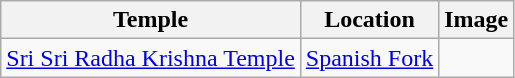<table class="wikitable sortable" id="tableTempleWikiUT">
<tr>
<th>Temple</th>
<th>Location</th>
<th>Image</th>
</tr>
<tr>
<td><a href='#'>Sri Sri Radha Krishna Temple</a></td>
<td><a href='#'>Spanish Fork</a></td>
<td></td>
</tr>
</table>
